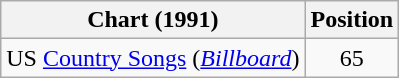<table class="wikitable sortable">
<tr>
<th scope="col">Chart (1991)</th>
<th scope="col">Position</th>
</tr>
<tr>
<td>US <a href='#'>Country Songs</a> (<em><a href='#'>Billboard</a></em>)</td>
<td align="center">65</td>
</tr>
</table>
